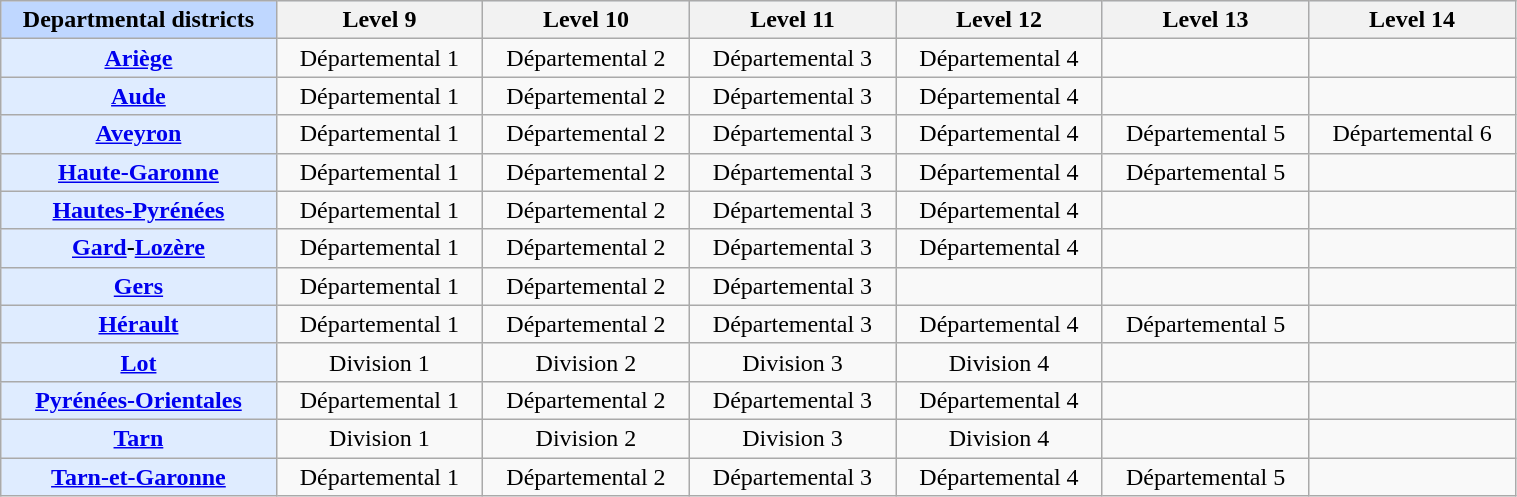<table class="wikitable" style="text-align: center;">
<tr style="background:#dfecff;">
<th width="16%" style="background:#bfd7ff;">Departmental districts</th>
<th width="12%">Level 9</th>
<th width="12%">Level 10</th>
<th width="12%">Level 11</th>
<th width="12%">Level 12</th>
<th width="12%">Level 13</th>
<th width="12%">Level 14</th>
</tr>
<tr align="center">
<th style="background:#dfecff;"><a href='#'>Ariège</a></th>
<td>Départemental 1</td>
<td>Départemental 2</td>
<td>Départemental 3</td>
<td>Départemental 4</td>
<td> </td>
<td> </td>
</tr>
<tr align="center">
<th style="background:#dfecff;"><a href='#'>Aude</a></th>
<td>Départemental 1</td>
<td>Départemental 2</td>
<td>Départemental 3</td>
<td>Départemental 4</td>
<td> </td>
<td> </td>
</tr>
<tr align="center">
<th style="background:#dfecff;"><a href='#'>Aveyron</a></th>
<td>Départemental 1</td>
<td>Départemental 2</td>
<td>Départemental 3</td>
<td>Départemental 4</td>
<td>Départemental 5</td>
<td>Départemental 6</td>
</tr>
<tr align="center">
<th style="background:#dfecff;"><a href='#'>Haute-Garonne</a></th>
<td>Départemental 1</td>
<td>Départemental 2</td>
<td>Départemental 3</td>
<td>Départemental 4</td>
<td>Départemental 5</td>
<td> </td>
</tr>
<tr align="center">
<th style="background:#dfecff;"><a href='#'>Hautes-Pyrénées</a></th>
<td>Départemental 1</td>
<td>Départemental 2</td>
<td>Départemental 3</td>
<td>Départemental 4</td>
<td> </td>
<td> </td>
</tr>
<tr align="center">
<th style="background:#dfecff;"><a href='#'>Gard</a>-<a href='#'>Lozère</a></th>
<td>Départemental 1</td>
<td>Départemental 2</td>
<td>Départemental 3</td>
<td>Départemental 4</td>
<td> </td>
<td> </td>
</tr>
<tr align="center">
<th style="background:#dfecff;"><a href='#'>Gers</a></th>
<td>Départemental 1</td>
<td>Départemental 2</td>
<td>Départemental 3</td>
<td> </td>
<td> </td>
<td> </td>
</tr>
<tr align="center">
<th style="background:#dfecff;"><a href='#'>Hérault</a></th>
<td>Départemental 1</td>
<td>Départemental 2</td>
<td>Départemental 3</td>
<td>Départemental 4</td>
<td>Départemental 5</td>
<td> </td>
</tr>
<tr align="center">
<th style="background:#dfecff;"><a href='#'>Lot</a></th>
<td>Division 1</td>
<td>Division 2</td>
<td>Division 3</td>
<td>Division 4</td>
<td> </td>
<td> </td>
</tr>
<tr align="center">
<th style="background:#dfecff;"><a href='#'>Pyrénées-Orientales</a></th>
<td>Départemental 1</td>
<td>Départemental 2</td>
<td>Départemental 3</td>
<td>Départemental 4</td>
<td> </td>
<td> </td>
</tr>
<tr align="center">
<th style="background:#dfecff;"><a href='#'>Tarn</a></th>
<td>Division 1</td>
<td>Division 2</td>
<td>Division 3</td>
<td>Division 4</td>
<td> </td>
<td> </td>
</tr>
<tr align="center">
<th style="background:#dfecff;"><a href='#'>Tarn-et-Garonne</a></th>
<td>Départemental 1</td>
<td>Départemental 2</td>
<td>Départemental 3</td>
<td>Départemental 4</td>
<td>Départemental 5</td>
<td> </td>
</tr>
</table>
